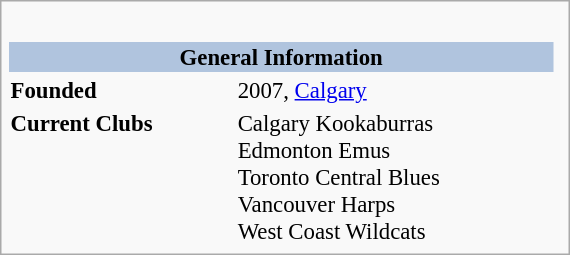<table class="infobox" style="width: 25em; font-size: 95%;">
<tr>
<td align="center" colspan="2"><br></td>
</tr>
<tr>
<th colspan="2" bgcolor="#b0c4de"><strong>General Information</strong></th>
</tr>
<tr style="vertical-align: top;">
<td><strong>Founded</strong></td>
<td>2007, <a href='#'>Calgary</a></td>
</tr>
<tr>
<td><strong>Current Clubs</strong></td>
<td>Calgary Kookaburras<br>Edmonton Emus<br>Toronto Central Blues <br>Vancouver Harps<br>West Coast Wildcats<br></td>
<td></td>
</tr>
</table>
